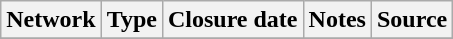<table class="wikitable sortable">
<tr>
<th>Network</th>
<th>Type</th>
<th>Closure date</th>
<th>Notes</th>
<th>Source</th>
</tr>
<tr>
</tr>
</table>
